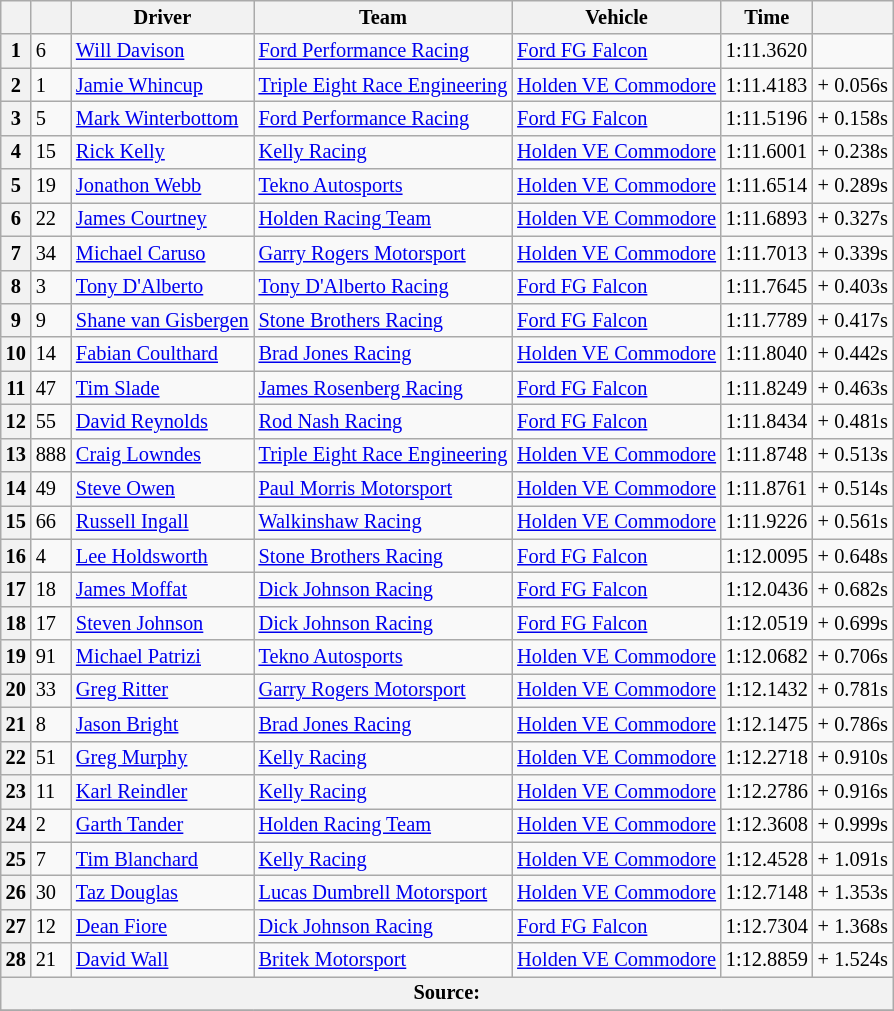<table class="wikitable" style="font-size: 85%;">
<tr>
<th scope="col"></th>
<th scope="col"></th>
<th scope="col">Driver</th>
<th scope="col">Team</th>
<th scope="col">Vehicle</th>
<th scope="col">Time</th>
<th scope="col"></th>
</tr>
<tr>
<th scope="row">1</th>
<td>6</td>
<td> <a href='#'>Will Davison</a></td>
<td><a href='#'>Ford Performance Racing</a></td>
<td><a href='#'>Ford FG Falcon</a></td>
<td>1:11.3620</td>
<td></td>
</tr>
<tr>
<th scope="row">2</th>
<td>1</td>
<td> <a href='#'>Jamie Whincup</a></td>
<td><a href='#'>Triple Eight Race Engineering</a></td>
<td><a href='#'>Holden VE Commodore</a></td>
<td>1:11.4183</td>
<td>+ 0.056s</td>
</tr>
<tr>
<th scope="row">3</th>
<td>5</td>
<td> <a href='#'>Mark Winterbottom</a></td>
<td><a href='#'>Ford Performance Racing</a></td>
<td><a href='#'>Ford FG Falcon</a></td>
<td>1:11.5196</td>
<td>+ 0.158s</td>
</tr>
<tr>
<th scope="row">4</th>
<td>15</td>
<td> <a href='#'>Rick Kelly</a></td>
<td><a href='#'>Kelly Racing</a></td>
<td><a href='#'>Holden VE Commodore</a></td>
<td>1:11.6001</td>
<td>+ 0.238s</td>
</tr>
<tr>
<th scope="row">5</th>
<td>19</td>
<td> <a href='#'>Jonathon Webb</a></td>
<td><a href='#'>Tekno Autosports</a></td>
<td><a href='#'>Holden VE Commodore</a></td>
<td>1:11.6514</td>
<td>+ 0.289s</td>
</tr>
<tr>
<th scope="row">6</th>
<td>22</td>
<td> <a href='#'>James Courtney</a></td>
<td><a href='#'>Holden Racing Team</a></td>
<td><a href='#'>Holden VE Commodore</a></td>
<td>1:11.6893</td>
<td>+ 0.327s</td>
</tr>
<tr>
<th scope="row">7</th>
<td>34</td>
<td> <a href='#'>Michael Caruso</a></td>
<td><a href='#'>Garry Rogers Motorsport</a></td>
<td><a href='#'>Holden VE Commodore</a></td>
<td>1:11.7013</td>
<td>+ 0.339s</td>
</tr>
<tr>
<th scope="row">8</th>
<td>3</td>
<td> <a href='#'>Tony D'Alberto</a></td>
<td><a href='#'>Tony D'Alberto Racing</a></td>
<td><a href='#'>Ford FG Falcon</a></td>
<td>1:11.7645</td>
<td>+ 0.403s</td>
</tr>
<tr>
<th scope="row">9</th>
<td>9</td>
<td> <a href='#'>Shane van Gisbergen</a></td>
<td><a href='#'>Stone Brothers Racing</a></td>
<td><a href='#'>Ford FG Falcon</a></td>
<td>1:11.7789</td>
<td>+ 0.417s</td>
</tr>
<tr>
<th scope="row">10</th>
<td>14</td>
<td> <a href='#'>Fabian Coulthard</a></td>
<td><a href='#'>Brad Jones Racing</a></td>
<td><a href='#'>Holden VE Commodore</a></td>
<td>1:11.8040</td>
<td>+ 0.442s</td>
</tr>
<tr>
<th scope="row">11</th>
<td>47</td>
<td> <a href='#'>Tim Slade</a></td>
<td><a href='#'>James Rosenberg Racing</a></td>
<td><a href='#'>Ford FG Falcon</a></td>
<td>1:11.8249</td>
<td>+ 0.463s</td>
</tr>
<tr>
<th scope="row">12</th>
<td>55</td>
<td> <a href='#'>David Reynolds</a></td>
<td><a href='#'>Rod Nash Racing</a></td>
<td><a href='#'>Ford FG Falcon</a></td>
<td>1:11.8434</td>
<td>+ 0.481s</td>
</tr>
<tr>
<th scope="row">13</th>
<td>888</td>
<td> <a href='#'>Craig Lowndes</a></td>
<td><a href='#'>Triple Eight Race Engineering</a></td>
<td><a href='#'>Holden VE Commodore</a></td>
<td>1:11.8748</td>
<td>+ 0.513s</td>
</tr>
<tr>
<th scope="row">14</th>
<td>49</td>
<td> <a href='#'>Steve Owen</a></td>
<td><a href='#'>Paul Morris Motorsport</a></td>
<td><a href='#'>Holden VE Commodore</a></td>
<td>1:11.8761</td>
<td>+ 0.514s</td>
</tr>
<tr>
<th scope="row">15</th>
<td>66</td>
<td> <a href='#'>Russell Ingall</a></td>
<td><a href='#'>Walkinshaw Racing</a></td>
<td><a href='#'>Holden VE Commodore</a></td>
<td>1:11.9226</td>
<td>+ 0.561s</td>
</tr>
<tr>
<th scope="row">16</th>
<td>4</td>
<td> <a href='#'>Lee Holdsworth</a></td>
<td><a href='#'>Stone Brothers Racing</a></td>
<td><a href='#'>Ford FG Falcon</a></td>
<td>1:12.0095</td>
<td>+ 0.648s</td>
</tr>
<tr>
<th scope="row">17</th>
<td>18</td>
<td> <a href='#'>James Moffat</a></td>
<td><a href='#'>Dick Johnson Racing</a></td>
<td><a href='#'>Ford FG Falcon</a></td>
<td>1:12.0436</td>
<td>+ 0.682s</td>
</tr>
<tr>
<th scope="row">18</th>
<td>17</td>
<td> <a href='#'>Steven Johnson</a></td>
<td><a href='#'>Dick Johnson Racing</a></td>
<td><a href='#'>Ford FG Falcon</a></td>
<td>1:12.0519</td>
<td>+ 0.699s</td>
</tr>
<tr>
<th scope="row">19</th>
<td>91</td>
<td> <a href='#'>Michael Patrizi</a></td>
<td><a href='#'>Tekno Autosports</a></td>
<td><a href='#'>Holden VE Commodore</a></td>
<td>1:12.0682</td>
<td>+ 0.706s</td>
</tr>
<tr>
<th scope="row">20</th>
<td>33</td>
<td> <a href='#'>Greg Ritter</a></td>
<td><a href='#'>Garry Rogers Motorsport</a></td>
<td><a href='#'>Holden VE Commodore</a></td>
<td>1:12.1432</td>
<td>+ 0.781s</td>
</tr>
<tr>
<th scope="row">21</th>
<td>8</td>
<td> <a href='#'>Jason Bright</a></td>
<td><a href='#'>Brad Jones Racing</a></td>
<td><a href='#'>Holden VE Commodore</a></td>
<td>1:12.1475</td>
<td>+ 0.786s</td>
</tr>
<tr>
<th scope="row">22</th>
<td>51</td>
<td> <a href='#'>Greg Murphy</a></td>
<td><a href='#'>Kelly Racing</a></td>
<td><a href='#'>Holden VE Commodore</a></td>
<td>1:12.2718</td>
<td>+ 0.910s</td>
</tr>
<tr>
<th scope="row">23</th>
<td>11</td>
<td> <a href='#'>Karl Reindler</a></td>
<td><a href='#'>Kelly Racing</a></td>
<td><a href='#'>Holden VE Commodore</a></td>
<td>1:12.2786</td>
<td>+ 0.916s</td>
</tr>
<tr>
<th scope="row">24</th>
<td>2</td>
<td> <a href='#'>Garth Tander</a></td>
<td><a href='#'>Holden Racing Team</a></td>
<td><a href='#'>Holden VE Commodore</a></td>
<td>1:12.3608</td>
<td>+ 0.999s</td>
</tr>
<tr>
<th scope="row">25</th>
<td>7</td>
<td> <a href='#'>Tim Blanchard</a></td>
<td><a href='#'>Kelly Racing</a></td>
<td><a href='#'>Holden VE Commodore</a></td>
<td>1:12.4528</td>
<td>+ 1.091s</td>
</tr>
<tr>
<th scope="row">26</th>
<td>30</td>
<td> <a href='#'>Taz Douglas</a></td>
<td><a href='#'>Lucas Dumbrell Motorsport</a></td>
<td><a href='#'>Holden VE Commodore</a></td>
<td>1:12.7148</td>
<td>+ 1.353s</td>
</tr>
<tr>
<th scope="row">27</th>
<td>12</td>
<td> <a href='#'>Dean Fiore</a></td>
<td><a href='#'>Dick Johnson Racing</a></td>
<td><a href='#'>Ford FG Falcon</a></td>
<td>1:12.7304</td>
<td>+ 1.368s</td>
</tr>
<tr>
<th scope="row">28</th>
<td>21</td>
<td> <a href='#'>David Wall</a></td>
<td><a href='#'>Britek Motorsport</a></td>
<td><a href='#'>Holden VE Commodore</a></td>
<td>1:12.8859</td>
<td>+ 1.524s</td>
</tr>
<tr>
<th colspan="7">Source:</th>
</tr>
<tr>
</tr>
</table>
